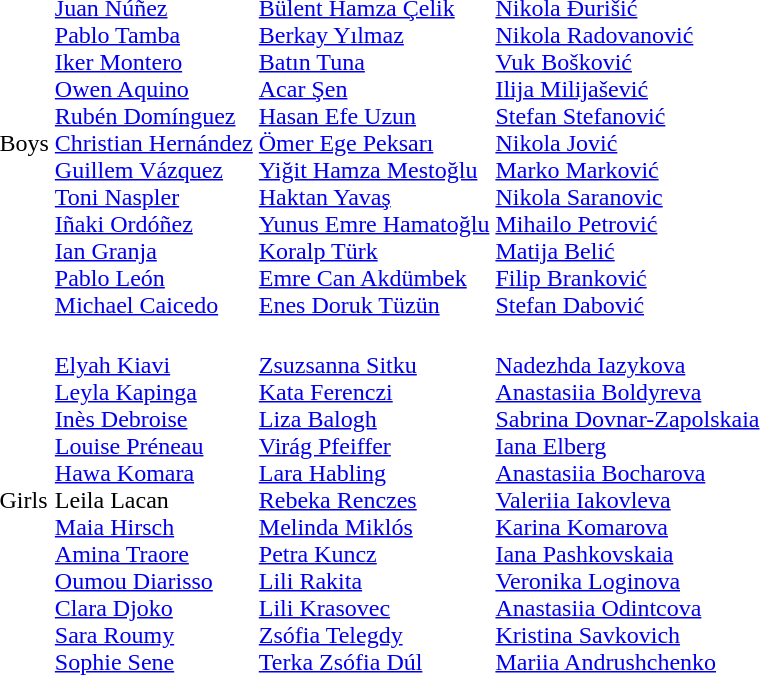<table>
<tr>
<td>Boys</td>
<td><br><a href='#'>Juan Núñez</a><br><a href='#'>Pablo Tamba</a><br><a href='#'>Iker Montero</a><br><a href='#'>Owen Aquino</a><br><a href='#'>Rubén Domínguez</a><br><a href='#'>Christian Hernández</a><br><a href='#'>Guillem Vázquez</a><br><a href='#'>Toni Naspler</a><br><a href='#'>Iñaki Ordóñez</a><br><a href='#'>Ian Granja</a><br><a href='#'>Pablo León</a><br><a href='#'>Michael Caicedo</a></td>
<td><br><a href='#'>Bülent Hamza Çelik</a><br><a href='#'>Berkay Yılmaz</a><br><a href='#'>Batın Tuna</a><br><a href='#'>Acar Şen</a><br><a href='#'>Hasan Efe Uzun</a><br><a href='#'>Ömer Ege Peksarı</a><br><a href='#'>Yiğit Hamza Mestoğlu</a><br><a href='#'>Haktan Yavaş</a><br><a href='#'>Yunus Emre Hamatoğlu</a><br><a href='#'>Koralp Türk</a><br><a href='#'>Emre Can Akdümbek</a><br><a href='#'>Enes Doruk Tüzün</a></td>
<td><br><a href='#'>Nikola Đurišić</a><br><a href='#'>Nikola Radovanović</a><br><a href='#'>Vuk Bošković</a><br><a href='#'>Ilija Milijašević</a><br><a href='#'>Stefan Stefanović</a><br><a href='#'>Nikola Jović</a><br><a href='#'>Marko Marković</a><br><a href='#'>Nikola Saranovic</a><br><a href='#'>Mihailo Petrović</a><br><a href='#'>Matija Belić</a><br><a href='#'>Filip Branković</a><br><a href='#'>Stefan Dabović</a></td>
</tr>
<tr>
<td>Girls</td>
<td><br><a href='#'>Elyah Kiavi</a><br><a href='#'>Leyla Kapinga</a><br><a href='#'>Inès Debroise</a><br><a href='#'>Louise Préneau</a><br><a href='#'>Hawa Komara</a><br>Leila Lacan<br><a href='#'>Maia Hirsch</a><br><a href='#'>Amina Traore</a><br><a href='#'>Oumou Diarisso</a><br><a href='#'>Clara Djoko</a><br><a href='#'>Sara Roumy</a><br><a href='#'>Sophie Sene</a></td>
<td><br><a href='#'>Zsuzsanna Sitku</a><br><a href='#'>Kata Ferenczi</a><br><a href='#'>Liza Balogh</a><br><a href='#'>Virág Pfeiffer</a><br><a href='#'>Lara Habling</a><br><a href='#'>Rebeka Renczes</a><br><a href='#'>Melinda Miklós</a><br><a href='#'>Petra Kuncz</a><br><a href='#'>Lili Rakita</a><br><a href='#'>Lili Krasovec</a><br><a href='#'>Zsófia Telegdy</a><br><a href='#'>Terka Zsófia Dúl</a></td>
<td><br><a href='#'>Nadezhda Iazykova</a><br><a href='#'>Anastasiia Boldyreva</a><br><a href='#'>Sabrina Dovnar-Zapolskaia</a><br><a href='#'>Iana Elberg</a><br><a href='#'>Anastasiia Bocharova</a><br><a href='#'>Valeriia Iakovleva</a><br><a href='#'>Karina Komarova</a><br><a href='#'>Iana Pashkovskaia</a><br><a href='#'>Veronika Loginova</a><br><a href='#'>Anastasiia Odintcova</a><br><a href='#'>Kristina Savkovich</a><br><a href='#'>Mariia Andrushchenko</a></td>
</tr>
</table>
